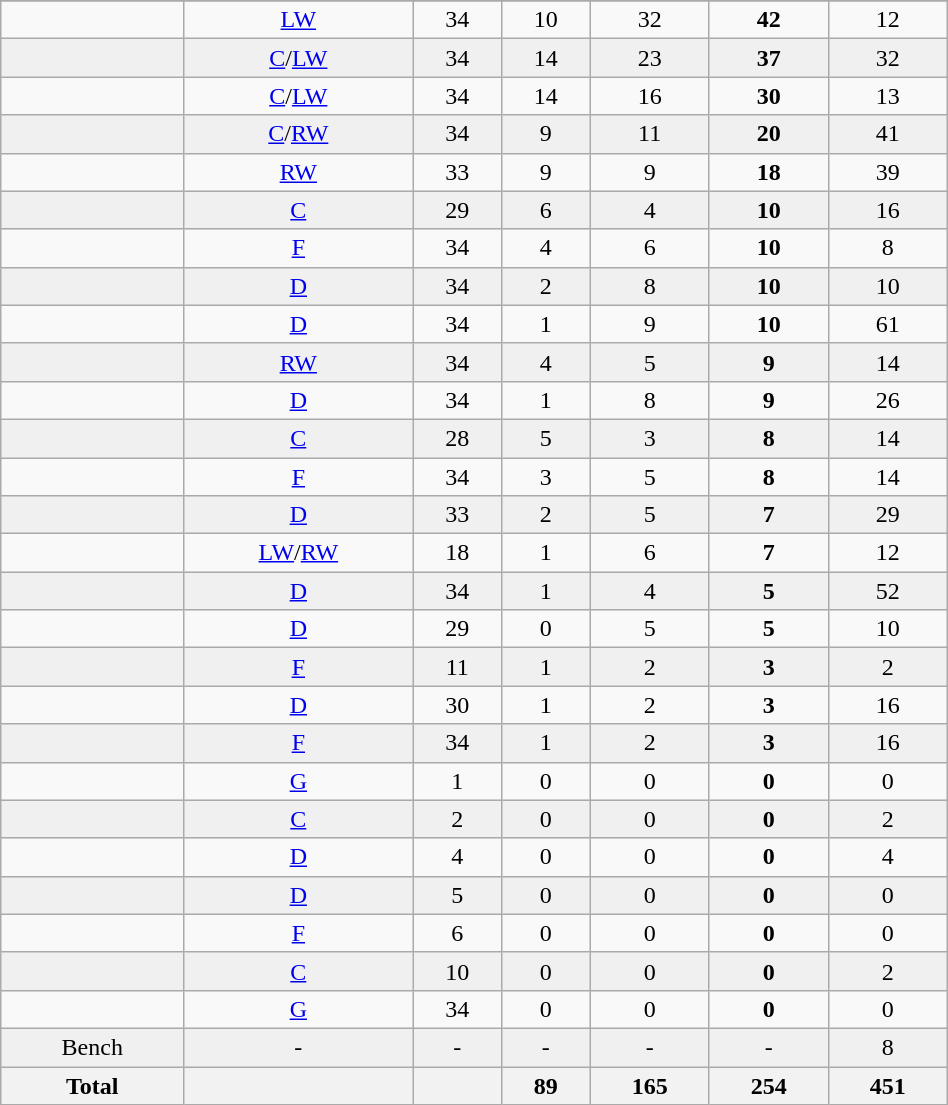<table class="wikitable sortable" width ="50%">
<tr align="center">
</tr>
<tr align="center" bgcolor="">
<td></td>
<td><a href='#'>LW</a></td>
<td>34</td>
<td>10</td>
<td>32</td>
<td><strong>42</strong></td>
<td>12</td>
</tr>
<tr align="center" bgcolor="f0f0f0">
<td></td>
<td><a href='#'>C</a>/<a href='#'>LW</a></td>
<td>34</td>
<td>14</td>
<td>23</td>
<td><strong>37</strong></td>
<td>32</td>
</tr>
<tr align="center" bgcolor="">
<td></td>
<td><a href='#'>C</a>/<a href='#'>LW</a></td>
<td>34</td>
<td>14</td>
<td>16</td>
<td><strong>30</strong></td>
<td>13</td>
</tr>
<tr align="center" bgcolor="f0f0f0">
<td></td>
<td><a href='#'>C</a>/<a href='#'>RW</a></td>
<td>34</td>
<td>9</td>
<td>11</td>
<td><strong>20</strong></td>
<td>41</td>
</tr>
<tr align="center" bgcolor="">
<td></td>
<td><a href='#'>RW</a></td>
<td>33</td>
<td>9</td>
<td>9</td>
<td><strong>18</strong></td>
<td>39</td>
</tr>
<tr align="center" bgcolor="f0f0f0">
<td></td>
<td><a href='#'>C</a></td>
<td>29</td>
<td>6</td>
<td>4</td>
<td><strong>10</strong></td>
<td>16</td>
</tr>
<tr align="center" bgcolor="">
<td></td>
<td><a href='#'>F</a></td>
<td>34</td>
<td>4</td>
<td>6</td>
<td><strong>10</strong></td>
<td>8</td>
</tr>
<tr align="center" bgcolor="f0f0f0">
<td></td>
<td><a href='#'>D</a></td>
<td>34</td>
<td>2</td>
<td>8</td>
<td><strong>10</strong></td>
<td>10</td>
</tr>
<tr align="center" bgcolor="">
<td></td>
<td><a href='#'>D</a></td>
<td>34</td>
<td>1</td>
<td>9</td>
<td><strong>10</strong></td>
<td>61</td>
</tr>
<tr align="center" bgcolor="f0f0f0">
<td></td>
<td><a href='#'>RW</a></td>
<td>34</td>
<td>4</td>
<td>5</td>
<td><strong>9</strong></td>
<td>14</td>
</tr>
<tr align="center" bgcolor="">
<td></td>
<td><a href='#'>D</a></td>
<td>34</td>
<td>1</td>
<td>8</td>
<td><strong>9</strong></td>
<td>26</td>
</tr>
<tr align="center" bgcolor="f0f0f0">
<td></td>
<td><a href='#'>C</a></td>
<td>28</td>
<td>5</td>
<td>3</td>
<td><strong>8</strong></td>
<td>14</td>
</tr>
<tr align="center" bgcolor="">
<td></td>
<td><a href='#'>F</a></td>
<td>34</td>
<td>3</td>
<td>5</td>
<td><strong>8</strong></td>
<td>14</td>
</tr>
<tr align="center" bgcolor="f0f0f0">
<td></td>
<td><a href='#'>D</a></td>
<td>33</td>
<td>2</td>
<td>5</td>
<td><strong>7</strong></td>
<td>29</td>
</tr>
<tr align="center" bgcolor="">
<td></td>
<td><a href='#'>LW</a>/<a href='#'>RW</a></td>
<td>18</td>
<td>1</td>
<td>6</td>
<td><strong>7</strong></td>
<td>12</td>
</tr>
<tr align="center" bgcolor="f0f0f0">
<td></td>
<td><a href='#'>D</a></td>
<td>34</td>
<td>1</td>
<td>4</td>
<td><strong>5</strong></td>
<td>52</td>
</tr>
<tr align="center" bgcolor="">
<td></td>
<td><a href='#'>D</a></td>
<td>29</td>
<td>0</td>
<td>5</td>
<td><strong>5</strong></td>
<td>10</td>
</tr>
<tr align="center" bgcolor="f0f0f0">
<td></td>
<td><a href='#'>F</a></td>
<td>11</td>
<td>1</td>
<td>2</td>
<td><strong>3</strong></td>
<td>2</td>
</tr>
<tr align="center" bgcolor="">
<td></td>
<td><a href='#'>D</a></td>
<td>30</td>
<td>1</td>
<td>2</td>
<td><strong>3</strong></td>
<td>16</td>
</tr>
<tr align="center" bgcolor="f0f0f0">
<td></td>
<td><a href='#'>F</a></td>
<td>34</td>
<td>1</td>
<td>2</td>
<td><strong>3</strong></td>
<td>16</td>
</tr>
<tr align="center" bgcolor="">
<td></td>
<td><a href='#'>G</a></td>
<td>1</td>
<td>0</td>
<td>0</td>
<td><strong>0</strong></td>
<td>0</td>
</tr>
<tr align="center" bgcolor="f0f0f0">
<td></td>
<td><a href='#'>C</a></td>
<td>2</td>
<td>0</td>
<td>0</td>
<td><strong>0</strong></td>
<td>2</td>
</tr>
<tr align="center" bgcolor="">
<td></td>
<td><a href='#'>D</a></td>
<td>4</td>
<td>0</td>
<td>0</td>
<td><strong>0</strong></td>
<td>4</td>
</tr>
<tr align="center" bgcolor="f0f0f0">
<td></td>
<td><a href='#'>D</a></td>
<td>5</td>
<td>0</td>
<td>0</td>
<td><strong>0</strong></td>
<td>0</td>
</tr>
<tr align="center" bgcolor="">
<td></td>
<td><a href='#'>F</a></td>
<td>6</td>
<td>0</td>
<td>0</td>
<td><strong>0</strong></td>
<td>0</td>
</tr>
<tr align="center" bgcolor="f0f0f0">
<td></td>
<td><a href='#'>C</a></td>
<td>10</td>
<td>0</td>
<td>0</td>
<td><strong>0</strong></td>
<td>2</td>
</tr>
<tr align="center" bgcolor="">
<td></td>
<td><a href='#'>G</a></td>
<td>34</td>
<td>0</td>
<td>0</td>
<td><strong>0</strong></td>
<td>0</td>
</tr>
<tr align="center" bgcolor="f0f0f0">
<td>Bench</td>
<td>-</td>
<td>-</td>
<td>-</td>
<td>-</td>
<td>-</td>
<td>8</td>
</tr>
<tr>
<th>Total</th>
<th></th>
<th></th>
<th>89</th>
<th>165</th>
<th>254</th>
<th>451</th>
</tr>
</table>
